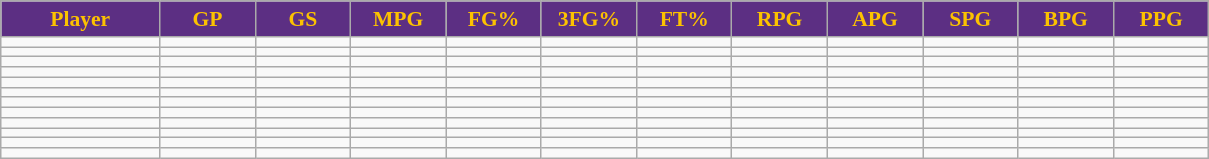<table class="wikitable sortable" style="font-size: 90%">
<tr>
<th style="background:#5C2F83; color:#FCC200" width="10%">Player</th>
<th style="background:#5C2F83; color:#FCC200" width="6%">GP</th>
<th style="background:#5C2F83; color:#FCC200" width="6%">GS</th>
<th style="background:#5C2F83; color:#FCC200" width="6%">MPG</th>
<th style="background:#5C2F83; color:#FCC200" width="6%">FG%</th>
<th style="background:#5C2F83; color:#FCC200" width="6%">3FG%</th>
<th style="background:#5C2F83; color:#FCC200" width="6%">FT%</th>
<th style="background:#5C2F83; color:#FCC200" width="6%">RPG</th>
<th style="background:#5C2F83; color:#FCC200" width="6%">APG</th>
<th style="background:#5C2F83; color:#FCC200" width="6%">SPG</th>
<th style="background:#5C2F83; color:#FCC200" width="6%">BPG</th>
<th style="background:#5C2F83; color:#FCC200" width="6%">PPG</th>
</tr>
<tr>
<td></td>
<td></td>
<td></td>
<td></td>
<td></td>
<td></td>
<td></td>
<td></td>
<td></td>
<td></td>
<td></td>
<td></td>
</tr>
<tr>
<td></td>
<td></td>
<td></td>
<td></td>
<td></td>
<td></td>
<td></td>
<td></td>
<td></td>
<td></td>
<td></td>
<td></td>
</tr>
<tr>
<td></td>
<td></td>
<td></td>
<td></td>
<td></td>
<td></td>
<td></td>
<td></td>
<td></td>
<td></td>
<td></td>
<td></td>
</tr>
<tr>
<td></td>
<td></td>
<td></td>
<td></td>
<td></td>
<td></td>
<td></td>
<td></td>
<td></td>
<td></td>
<td></td>
<td></td>
</tr>
<tr>
<td></td>
<td></td>
<td></td>
<td></td>
<td></td>
<td></td>
<td></td>
<td></td>
<td></td>
<td></td>
<td></td>
<td></td>
</tr>
<tr>
<td></td>
<td></td>
<td></td>
<td></td>
<td></td>
<td></td>
<td></td>
<td></td>
<td></td>
<td></td>
<td></td>
<td></td>
</tr>
<tr>
<td></td>
<td></td>
<td></td>
<td></td>
<td></td>
<td></td>
<td></td>
<td></td>
<td></td>
<td></td>
<td></td>
<td></td>
</tr>
<tr>
<td></td>
<td></td>
<td></td>
<td></td>
<td></td>
<td></td>
<td></td>
<td></td>
<td></td>
<td></td>
<td></td>
<td></td>
</tr>
<tr>
<td></td>
<td></td>
<td></td>
<td></td>
<td></td>
<td></td>
<td></td>
<td></td>
<td></td>
<td></td>
<td></td>
<td></td>
</tr>
<tr>
<td></td>
<td></td>
<td></td>
<td></td>
<td></td>
<td></td>
<td></td>
<td></td>
<td></td>
<td></td>
<td></td>
<td></td>
</tr>
<tr>
<td></td>
<td></td>
<td></td>
<td></td>
<td></td>
<td></td>
<td></td>
<td></td>
<td></td>
<td></td>
<td></td>
<td></td>
</tr>
<tr>
<td></td>
<td></td>
<td></td>
<td></td>
<td></td>
<td></td>
<td></td>
<td></td>
<td></td>
<td></td>
<td></td>
<td></td>
</tr>
</table>
